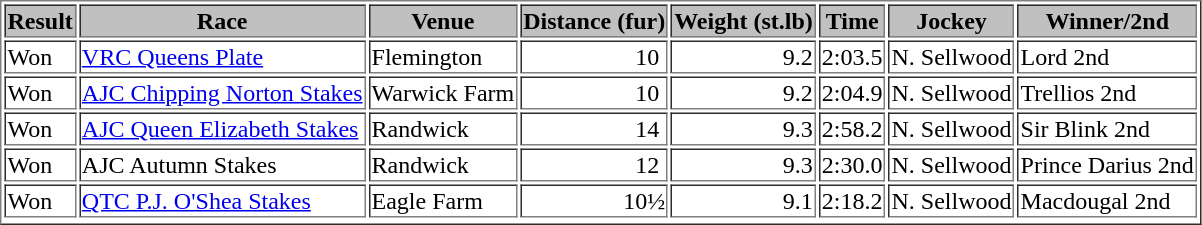<table border="1">
<tr style="background:silver; color:black">
<th>Result</th>
<th>Race</th>
<th>Venue</th>
<th>Distance (fur)</th>
<th>Weight (st.lb)</th>
<th>Time</th>
<th>Jockey</th>
<th>Winner/2nd</th>
</tr>
<tr>
<td>Won</td>
<td><a href='#'>VRC Queens Plate</a></td>
<td>Flemington</td>
<td align="right">10 </td>
<td align="right">9.2</td>
<td>2:03.5</td>
<td>N. Sellwood</td>
<td>Lord 2nd</td>
</tr>
<tr>
<td>Won</td>
<td><a href='#'>AJC Chipping Norton Stakes</a></td>
<td>Warwick Farm</td>
<td align="right">10 </td>
<td align="right">9.2</td>
<td>2:04.9</td>
<td>N. Sellwood</td>
<td>Trellios 2nd</td>
</tr>
<tr>
<td>Won</td>
<td><a href='#'>AJC Queen Elizabeth Stakes</a></td>
<td>Randwick</td>
<td align="right">14 </td>
<td align="right">9.3</td>
<td>2:58.2</td>
<td>N. Sellwood</td>
<td>Sir Blink 2nd</td>
</tr>
<tr>
<td>Won</td>
<td>AJC Autumn Stakes</td>
<td>Randwick</td>
<td align="right">12 </td>
<td align="right">9.3</td>
<td>2:30.0</td>
<td>N. Sellwood</td>
<td>Prince Darius 2nd</td>
</tr>
<tr>
<td>Won</td>
<td><a href='#'>QTC P.J. O'Shea Stakes</a></td>
<td>Eagle Farm</td>
<td align="right">10½</td>
<td align="right">9.1</td>
<td>2:18.2</td>
<td>N. Sellwood</td>
<td>Macdougal 2nd</td>
</tr>
<tr>
</tr>
</table>
